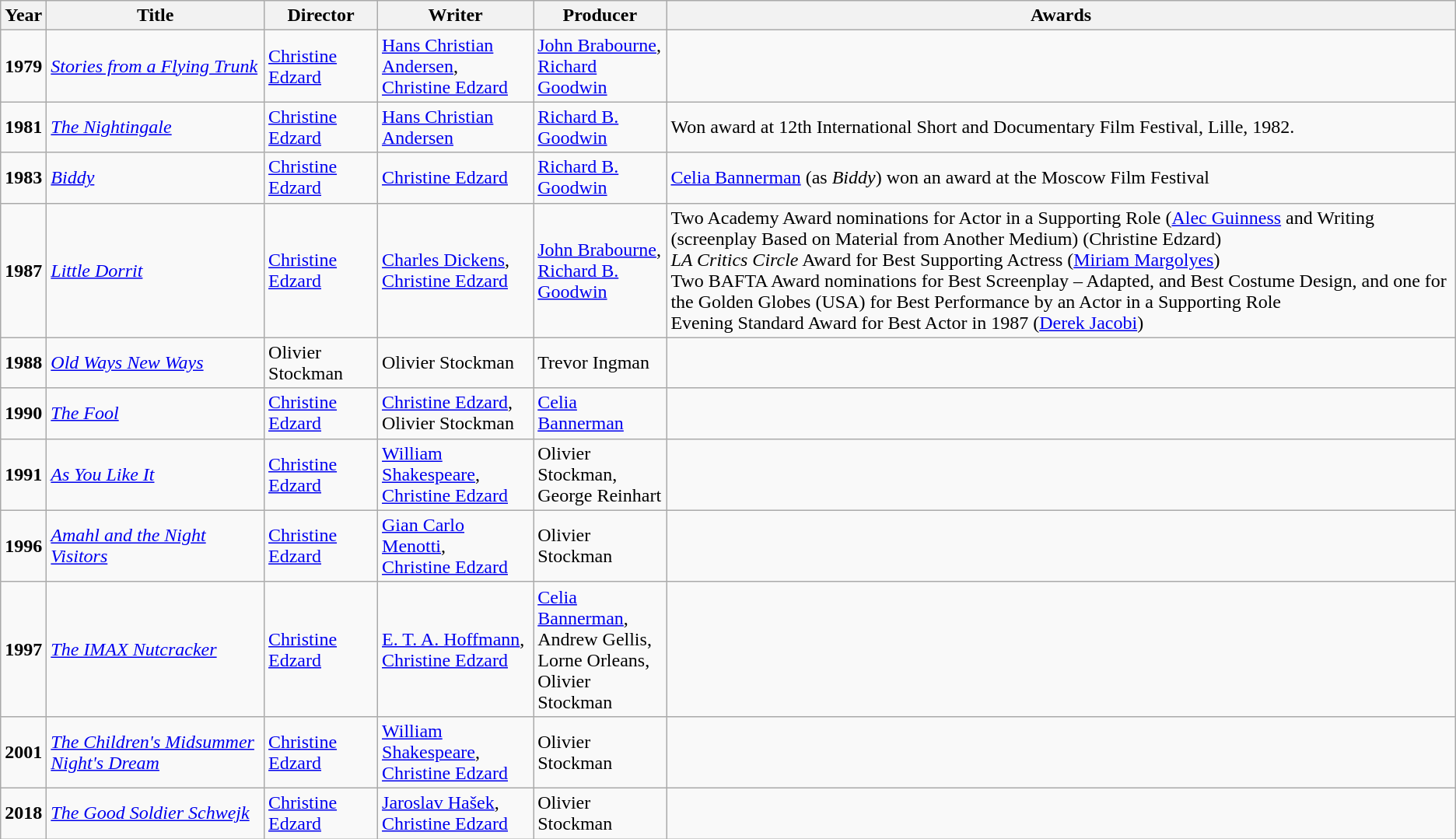<table class="wikitable">
<tr>
<th>Year</th>
<th>Title</th>
<th>Director</th>
<th>Writer</th>
<th>Producer</th>
<th>Awards</th>
</tr>
<tr>
<td><strong>1979</strong></td>
<td><em><a href='#'>Stories from a Flying Trunk</a></em></td>
<td><a href='#'>Christine Edzard</a></td>
<td><a href='#'>Hans Christian Andersen</a>,<br> <a href='#'>Christine Edzard</a></td>
<td><a href='#'>John Brabourne</a>,<br> <a href='#'>Richard Goodwin</a></td>
<td></td>
</tr>
<tr>
<td><strong>1981</strong></td>
<td><em><a href='#'>The Nightingale</a></em></td>
<td><a href='#'>Christine Edzard</a></td>
<td><a href='#'>Hans Christian Andersen</a></td>
<td><a href='#'>Richard B. Goodwin</a></td>
<td>Won award at 12th International Short and Documentary Film Festival, Lille, 1982.</td>
</tr>
<tr>
<td><strong>1983</strong></td>
<td><em><a href='#'>Biddy</a></em></td>
<td><a href='#'>Christine Edzard</a></td>
<td><a href='#'>Christine Edzard</a></td>
<td><a href='#'>Richard B. Goodwin</a></td>
<td><a href='#'>Celia Bannerman</a> (as <em>Biddy</em>) won an award at the Moscow Film Festival </td>
</tr>
<tr>
<td><strong>1987</strong></td>
<td><em><a href='#'>Little Dorrit</a></em></td>
<td><a href='#'>Christine Edzard</a></td>
<td><a href='#'>Charles Dickens</a>,<br> <a href='#'>Christine Edzard</a></td>
<td><a href='#'>John Brabourne</a>,<br> <a href='#'>Richard B. Goodwin</a></td>
<td>Two Academy Award nominations for Actor in a Supporting Role (<a href='#'>Alec Guinness</a> and Writing (screenplay Based on Material from Another Medium) (Christine Edzard)  <br> <em>LA Critics Circle</em> Award for Best Supporting Actress (<a href='#'>Miriam Margolyes</a>)<br>Two BAFTA Award nominations for Best Screenplay – Adapted, and Best Costume Design, and one for the Golden Globes (USA) for Best Performance by an Actor in a Supporting Role<br> Evening Standard Award for Best Actor in 1987 (<a href='#'>Derek Jacobi</a>)</td>
</tr>
<tr>
<td><strong>1988</strong></td>
<td><em><a href='#'>Old Ways New Ways</a></em></td>
<td>Olivier Stockman</td>
<td>Olivier Stockman</td>
<td>Trevor Ingman </td>
</tr>
<tr>
<td><strong>1990</strong></td>
<td><em><a href='#'>The Fool</a></em></td>
<td><a href='#'>Christine Edzard</a></td>
<td><a href='#'>Christine Edzard</a>,<br> Olivier Stockman</td>
<td><a href='#'>Celia Bannerman</a></td>
<td></td>
</tr>
<tr>
<td><strong>1991</strong></td>
<td><em><a href='#'>As You Like It</a></em></td>
<td><a href='#'>Christine Edzard</a></td>
<td><a href='#'>William Shakespeare</a>,<br> <a href='#'>Christine Edzard</a></td>
<td>Olivier Stockman,<br> George Reinhart </td>
<td></td>
</tr>
<tr>
<td><strong>1996</strong></td>
<td><em><a href='#'>Amahl and the Night Visitors</a></em></td>
<td><a href='#'>Christine Edzard</a></td>
<td><a href='#'>Gian Carlo Menotti</a>,<br> <a href='#'>Christine Edzard</a></td>
<td>Olivier Stockman </td>
<td></td>
</tr>
<tr>
<td><strong>1997</strong></td>
<td><em><a href='#'>The IMAX Nutcracker</a></em></td>
<td><a href='#'>Christine Edzard</a></td>
<td><a href='#'>E. T. A. Hoffmann</a>,<br> <a href='#'>Christine Edzard</a></td>
<td><a href='#'>Celia Bannerman</a>,<br> Andrew Gellis,<br> Lorne Orleans,<br> Olivier Stockman </td>
<td></td>
</tr>
<tr>
<td><strong>2001</strong></td>
<td><em><a href='#'>The Children's Midsummer Night's Dream</a></em></td>
<td><a href='#'>Christine Edzard</a></td>
<td><a href='#'>William Shakespeare</a>,<br> <a href='#'>Christine Edzard</a></td>
<td>Olivier Stockman </td>
<td></td>
</tr>
<tr>
<td><strong>2018</strong></td>
<td><em><a href='#'>The Good Soldier Schwejk</a></em></td>
<td><a href='#'>Christine Edzard</a></td>
<td><a href='#'>Jaroslav Hašek</a>,<br> <a href='#'>Christine Edzard</a></td>
<td>Olivier Stockman </td>
</tr>
</table>
